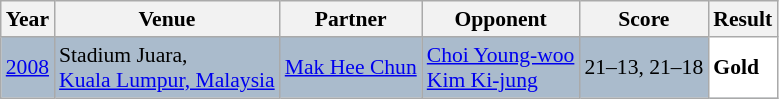<table class="sortable wikitable" style="font-size: 90%;">
<tr>
<th>Year</th>
<th>Venue</th>
<th>Partner</th>
<th>Opponent</th>
<th>Score</th>
<th>Result</th>
</tr>
<tr style="background:#AABBCC">
<td align="center"><a href='#'>2008</a></td>
<td align="left">Stadium Juara,<br><a href='#'>Kuala Lumpur, Malaysia</a></td>
<td align="left"> <a href='#'>Mak Hee Chun</a></td>
<td align="left"> <a href='#'>Choi Young-woo</a> <br>  <a href='#'>Kim Ki-jung</a></td>
<td align="left">21–13, 21–18</td>
<td style="text-align:left; background:white"> <strong>Gold</strong></td>
</tr>
</table>
